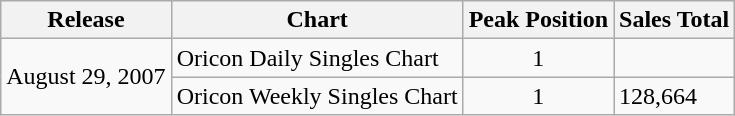<table class="wikitable">
<tr>
<th>Release</th>
<th>Chart</th>
<th>Peak Position</th>
<th>Sales Total</th>
</tr>
<tr>
<td rowspan="2">August 29, 2007</td>
<td>Oricon Daily Singles Chart</td>
<td align="center">1</td>
<td></td>
</tr>
<tr>
<td>Oricon Weekly Singles Chart</td>
<td align="center">1</td>
<td>128,664</td>
</tr>
</table>
